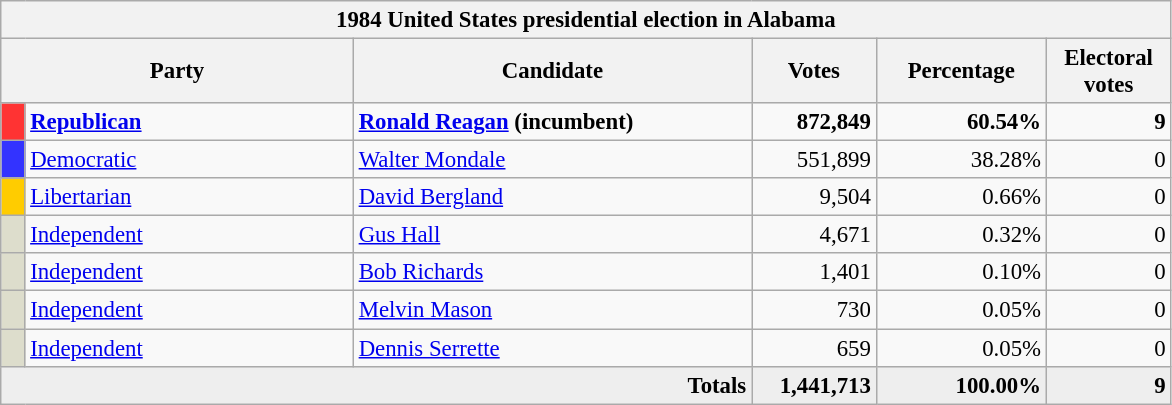<table class="wikitable" style="font-size: 95%;">
<tr>
<th colspan="6">1984 United States presidential election in Alabama</th>
</tr>
<tr>
<th colspan="2" style="width: 15em">Party</th>
<th style="width: 17em">Candidate</th>
<th style="width: 5em">Votes</th>
<th style="width: 7em">Percentage</th>
<th style="width: 5em">Electoral votes</th>
</tr>
<tr>
<th style="background:#f33; width:3px;"></th>
<td style="width: 130px"><strong><a href='#'>Republican</a></strong></td>
<td><strong><a href='#'>Ronald Reagan</a> (incumbent)</strong></td>
<td style="text-align:right;"><strong>872,849</strong></td>
<td style="text-align:right;"><strong>60.54%</strong></td>
<td style="text-align:right;"><strong>9</strong></td>
</tr>
<tr>
<th style="background:#33f; width:3px;"></th>
<td style="width: 130px"><a href='#'>Democratic</a></td>
<td><a href='#'>Walter Mondale</a></td>
<td style="text-align:right;">551,899</td>
<td style="text-align:right;">38.28%</td>
<td style="text-align:right;">0</td>
</tr>
<tr>
<th style="background:#FFCC00; width:3px;"></th>
<td style="width: 130px"><a href='#'>Libertarian</a></td>
<td><a href='#'>David Bergland</a></td>
<td style="text-align:right;">9,504</td>
<td style="text-align:right;">0.66%</td>
<td style="text-align:right;">0</td>
</tr>
<tr>
<th style="background:#DDDDCC; width:3px;"></th>
<td style="width: 130px"><a href='#'>Independent</a></td>
<td><a href='#'>Gus Hall</a></td>
<td style="text-align:right;">4,671</td>
<td style="text-align:right;">0.32%</td>
<td style="text-align:right;">0</td>
</tr>
<tr>
<th style="background:#DDDDCC; width:3px;"></th>
<td style="width: 130px"><a href='#'>Independent</a></td>
<td><a href='#'>Bob Richards</a></td>
<td style="text-align:right;">1,401</td>
<td style="text-align:right;">0.10%</td>
<td style="text-align:right;">0</td>
</tr>
<tr>
<th style="background:#DDDDCC; width:3px;"></th>
<td style="width: 130px"><a href='#'>Independent</a></td>
<td><a href='#'>Melvin Mason</a></td>
<td style="text-align:right;">730</td>
<td style="text-align:right;">0.05%</td>
<td style="text-align:right;">0</td>
</tr>
<tr>
<th style="background:#DDDDCC; width:3px;"></th>
<td style="width: 130px"><a href='#'>Independent</a></td>
<td><a href='#'>Dennis Serrette</a></td>
<td style="text-align:right;">659</td>
<td style="text-align:right;">0.05%</td>
<td style="text-align:right;">0</td>
</tr>
<tr style="background:#eee; text-align:right;">
<td colspan="3"><strong>Totals</strong></td>
<td><strong>1,441,713</strong></td>
<td><strong>100.00%</strong></td>
<td><strong>9</strong></td>
</tr>
</table>
